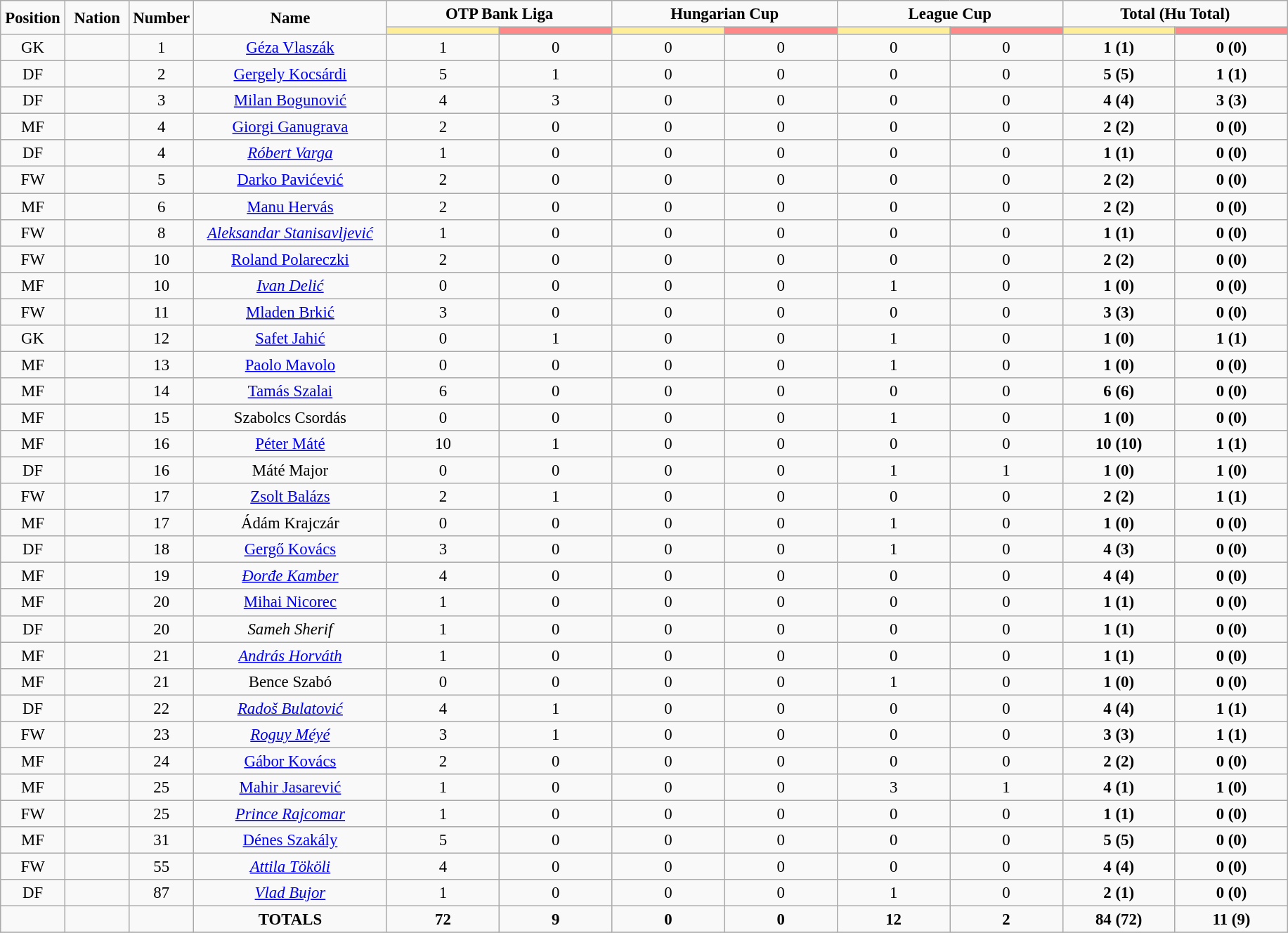<table class="wikitable" style="font-size: 95%; text-align: center;">
<tr>
<td rowspan="2" width="5%" align="center"><strong>Position</strong></td>
<td rowspan="2" width="5%" align="center"><strong>Nation</strong></td>
<td rowspan="2" width="5%" align="center"><strong>Number</strong></td>
<td rowspan="2" width="15%" align="center"><strong>Name</strong></td>
<td colspan="2" align="center"><strong>OTP Bank Liga</strong></td>
<td colspan="2" align="center"><strong>Hungarian Cup</strong></td>
<td colspan="2" align="center"><strong>League Cup</strong></td>
<td colspan="2" align="center"><strong>Total (Hu Total)</strong></td>
</tr>
<tr>
<th width=60 style="background: #FFEE99"></th>
<th width=60 style="background: #FF8888"></th>
<th width=60 style="background: #FFEE99"></th>
<th width=60 style="background: #FF8888"></th>
<th width=60 style="background: #FFEE99"></th>
<th width=60 style="background: #FF8888"></th>
<th width=60 style="background: #FFEE99"></th>
<th width=60 style="background: #FF8888"></th>
</tr>
<tr>
<td>GK</td>
<td></td>
<td>1</td>
<td><a href='#'>Géza Vlaszák</a></td>
<td>1</td>
<td>0</td>
<td>0</td>
<td>0</td>
<td>0</td>
<td>0</td>
<td><strong>1 (1)</strong></td>
<td><strong>0 (0)</strong></td>
</tr>
<tr>
<td>DF</td>
<td></td>
<td>2</td>
<td><a href='#'>Gergely Kocsárdi</a></td>
<td>5</td>
<td>1</td>
<td>0</td>
<td>0</td>
<td>0</td>
<td>0</td>
<td><strong>5 (5)</strong></td>
<td><strong>1 (1)</strong></td>
</tr>
<tr>
<td>DF</td>
<td></td>
<td>3</td>
<td><a href='#'>Milan Bogunović</a></td>
<td>4</td>
<td>3</td>
<td>0</td>
<td>0</td>
<td>0</td>
<td>0</td>
<td><strong>4 (4)</strong></td>
<td><strong>3 (3)</strong></td>
</tr>
<tr>
<td>MF</td>
<td></td>
<td>4</td>
<td><a href='#'>Giorgi Ganugrava</a></td>
<td>2</td>
<td>0</td>
<td>0</td>
<td>0</td>
<td>0</td>
<td>0</td>
<td><strong>2 (2)</strong></td>
<td><strong>0 (0)</strong></td>
</tr>
<tr>
<td>DF</td>
<td></td>
<td>4</td>
<td><em><a href='#'>Róbert Varga</a></em></td>
<td>1</td>
<td>0</td>
<td>0</td>
<td>0</td>
<td>0</td>
<td>0</td>
<td><strong>1 (1)</strong></td>
<td><strong>0 (0)</strong></td>
</tr>
<tr>
<td>FW</td>
<td></td>
<td>5</td>
<td><a href='#'>Darko Pavićević</a></td>
<td>2</td>
<td>0</td>
<td>0</td>
<td>0</td>
<td>0</td>
<td>0</td>
<td><strong>2 (2)</strong></td>
<td><strong>0 (0)</strong></td>
</tr>
<tr>
<td>MF</td>
<td></td>
<td>6</td>
<td><a href='#'>Manu Hervás</a></td>
<td>2</td>
<td>0</td>
<td>0</td>
<td>0</td>
<td>0</td>
<td>0</td>
<td><strong>2 (2)</strong></td>
<td><strong>0 (0)</strong></td>
</tr>
<tr>
<td>FW</td>
<td></td>
<td>8</td>
<td><em><a href='#'>Aleksandar Stanisavljević</a></em></td>
<td>1</td>
<td>0</td>
<td>0</td>
<td>0</td>
<td>0</td>
<td>0</td>
<td><strong>1 (1)</strong></td>
<td><strong>0 (0)</strong></td>
</tr>
<tr>
<td>FW</td>
<td></td>
<td>10</td>
<td><a href='#'>Roland Polareczki</a></td>
<td>2</td>
<td>0</td>
<td>0</td>
<td>0</td>
<td>0</td>
<td>0</td>
<td><strong>2 (2)</strong></td>
<td><strong>0 (0)</strong></td>
</tr>
<tr>
<td>MF</td>
<td></td>
<td>10</td>
<td><em><a href='#'>Ivan Delić</a></em></td>
<td>0</td>
<td>0</td>
<td>0</td>
<td>0</td>
<td>1</td>
<td>0</td>
<td><strong>1 (0)</strong></td>
<td><strong>0 (0)</strong></td>
</tr>
<tr>
<td>FW</td>
<td></td>
<td>11</td>
<td><a href='#'>Mladen Brkić</a></td>
<td>3</td>
<td>0</td>
<td>0</td>
<td>0</td>
<td>0</td>
<td>0</td>
<td><strong>3 (3)</strong></td>
<td><strong>0 (0)</strong></td>
</tr>
<tr>
<td>GK</td>
<td></td>
<td>12</td>
<td><a href='#'>Safet Jahić</a></td>
<td>0</td>
<td>1</td>
<td>0</td>
<td>0</td>
<td>1</td>
<td>0</td>
<td><strong>1 (0)</strong></td>
<td><strong>1 (1)</strong></td>
</tr>
<tr>
<td>MF</td>
<td></td>
<td>13</td>
<td><a href='#'>Paolo Mavolo</a></td>
<td>0</td>
<td>0</td>
<td>0</td>
<td>0</td>
<td>1</td>
<td>0</td>
<td><strong>1 (0)</strong></td>
<td><strong>0 (0)</strong></td>
</tr>
<tr>
<td>MF</td>
<td></td>
<td>14</td>
<td><a href='#'>Tamás Szalai</a></td>
<td>6</td>
<td>0</td>
<td>0</td>
<td>0</td>
<td>0</td>
<td>0</td>
<td><strong>6 (6)</strong></td>
<td><strong>0 (0)</strong></td>
</tr>
<tr>
<td>MF</td>
<td></td>
<td>15</td>
<td>Szabolcs Csordás</td>
<td>0</td>
<td>0</td>
<td>0</td>
<td>0</td>
<td>1</td>
<td>0</td>
<td><strong>1 (0)</strong></td>
<td><strong>0 (0)</strong></td>
</tr>
<tr>
<td>MF</td>
<td></td>
<td>16</td>
<td><a href='#'>Péter Máté</a></td>
<td>10</td>
<td>1</td>
<td>0</td>
<td>0</td>
<td>0</td>
<td>0</td>
<td><strong>10 (10)</strong></td>
<td><strong>1 (1)</strong></td>
</tr>
<tr>
<td>DF</td>
<td></td>
<td>16</td>
<td>Máté Major</td>
<td>0</td>
<td>0</td>
<td>0</td>
<td>0</td>
<td>1</td>
<td>1</td>
<td><strong>1 (0)</strong></td>
<td><strong>1 (0)</strong></td>
</tr>
<tr>
<td>FW</td>
<td></td>
<td>17</td>
<td><a href='#'>Zsolt Balázs</a></td>
<td>2</td>
<td>1</td>
<td>0</td>
<td>0</td>
<td>0</td>
<td>0</td>
<td><strong>2 (2)</strong></td>
<td><strong>1 (1)</strong></td>
</tr>
<tr>
<td>MF</td>
<td></td>
<td>17</td>
<td>Ádám Krajczár</td>
<td>0</td>
<td>0</td>
<td>0</td>
<td>0</td>
<td>1</td>
<td>0</td>
<td><strong>1 (0)</strong></td>
<td><strong>0 (0)</strong></td>
</tr>
<tr>
<td>DF</td>
<td></td>
<td>18</td>
<td><a href='#'>Gergő Kovács</a></td>
<td>3</td>
<td>0</td>
<td>0</td>
<td>0</td>
<td>1</td>
<td>0</td>
<td><strong>4 (3)</strong></td>
<td><strong>0 (0)</strong></td>
</tr>
<tr>
<td>MF</td>
<td></td>
<td>19</td>
<td><em><a href='#'>Đorđe Kamber</a></em></td>
<td>4</td>
<td>0</td>
<td>0</td>
<td>0</td>
<td>0</td>
<td>0</td>
<td><strong>4 (4)</strong></td>
<td><strong>0 (0)</strong></td>
</tr>
<tr>
<td>MF</td>
<td></td>
<td>20</td>
<td><a href='#'>Mihai Nicorec</a></td>
<td>1</td>
<td>0</td>
<td>0</td>
<td>0</td>
<td>0</td>
<td>0</td>
<td><strong>1 (1)</strong></td>
<td><strong>0 (0)</strong></td>
</tr>
<tr>
<td>DF</td>
<td></td>
<td>20</td>
<td><em>Sameh Sherif</em></td>
<td>1</td>
<td>0</td>
<td>0</td>
<td>0</td>
<td>0</td>
<td>0</td>
<td><strong>1 (1)</strong></td>
<td><strong>0 (0)</strong></td>
</tr>
<tr>
<td>MF</td>
<td></td>
<td>21</td>
<td><em><a href='#'>András Horváth</a></em></td>
<td>1</td>
<td>0</td>
<td>0</td>
<td>0</td>
<td>0</td>
<td>0</td>
<td><strong>1 (1)</strong></td>
<td><strong>0 (0)</strong></td>
</tr>
<tr>
<td>MF</td>
<td></td>
<td>21</td>
<td>Bence Szabó</td>
<td>0</td>
<td>0</td>
<td>0</td>
<td>0</td>
<td>1</td>
<td>0</td>
<td><strong>1 (0)</strong></td>
<td><strong>0 (0)</strong></td>
</tr>
<tr>
<td>DF</td>
<td></td>
<td>22</td>
<td><em><a href='#'>Radoš Bulatović</a></em></td>
<td>4</td>
<td>1</td>
<td>0</td>
<td>0</td>
<td>0</td>
<td>0</td>
<td><strong>4 (4)</strong></td>
<td><strong>1 (1)</strong></td>
</tr>
<tr>
<td>FW</td>
<td></td>
<td>23</td>
<td><em><a href='#'>Roguy Méyé</a></em></td>
<td>3</td>
<td>1</td>
<td>0</td>
<td>0</td>
<td>0</td>
<td>0</td>
<td><strong>3 (3)</strong></td>
<td><strong>1 (1)</strong></td>
</tr>
<tr>
<td>MF</td>
<td></td>
<td>24</td>
<td><a href='#'>Gábor Kovács</a></td>
<td>2</td>
<td>0</td>
<td>0</td>
<td>0</td>
<td>0</td>
<td>0</td>
<td><strong>2 (2)</strong></td>
<td><strong>0 (0)</strong></td>
</tr>
<tr>
<td>MF</td>
<td></td>
<td>25</td>
<td><a href='#'>Mahir Jasarević</a></td>
<td>1</td>
<td>0</td>
<td>0</td>
<td>0</td>
<td>3</td>
<td>1</td>
<td><strong>4 (1)</strong></td>
<td><strong>1 (0)</strong></td>
</tr>
<tr>
<td>FW</td>
<td></td>
<td>25</td>
<td><em><a href='#'>Prince Rajcomar</a></em></td>
<td>1</td>
<td>0</td>
<td>0</td>
<td>0</td>
<td>0</td>
<td>0</td>
<td><strong>1 (1)</strong></td>
<td><strong>0 (0)</strong></td>
</tr>
<tr>
<td>MF</td>
<td></td>
<td>31</td>
<td><a href='#'>Dénes Szakály</a></td>
<td>5</td>
<td>0</td>
<td>0</td>
<td>0</td>
<td>0</td>
<td>0</td>
<td><strong>5 (5)</strong></td>
<td><strong>0 (0)</strong></td>
</tr>
<tr>
<td>FW</td>
<td></td>
<td>55</td>
<td><em><a href='#'>Attila Tököli</a></em></td>
<td>4</td>
<td>0</td>
<td>0</td>
<td>0</td>
<td>0</td>
<td>0</td>
<td><strong>4 (4)</strong></td>
<td><strong>0 (0)</strong></td>
</tr>
<tr>
<td>DF</td>
<td></td>
<td>87</td>
<td><em><a href='#'>Vlad Bujor</a></em></td>
<td>1</td>
<td>0</td>
<td>0</td>
<td>0</td>
<td>1</td>
<td>0</td>
<td><strong>2 (1)</strong></td>
<td><strong>0 (0)</strong></td>
</tr>
<tr>
<td></td>
<td></td>
<td></td>
<td><strong>TOTALS</strong></td>
<td><strong>72</strong></td>
<td><strong>9</strong></td>
<td><strong>0</strong></td>
<td><strong>0</strong></td>
<td><strong>12</strong></td>
<td><strong>2</strong></td>
<td><strong>84 (72)</strong></td>
<td><strong>11 (9)</strong></td>
</tr>
<tr>
</tr>
</table>
